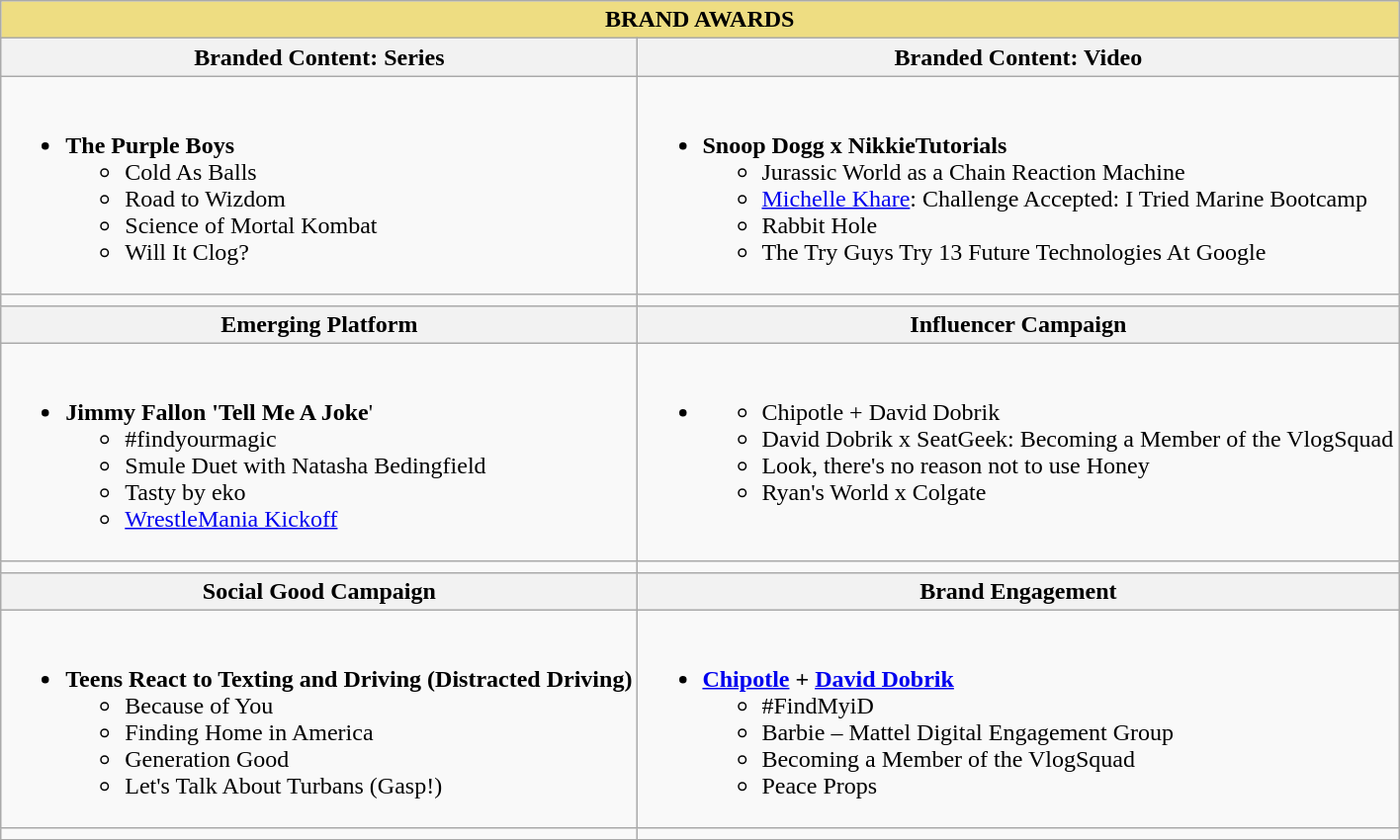<table class="wikitable">
<tr>
<th colspan="2" style="background:#eedd82;">BRAND AWARDS</th>
</tr>
<tr>
<th>Branded Content: Series</th>
<th>Branded Content: Video</th>
</tr>
<tr>
<td valign="top"><br><ul><li><strong>The Purple Boys</strong> <ul><li>Cold As Balls </li><li>Road to Wizdom </li><li>Science of Mortal Kombat </li><li>Will It Clog? </li></ul></li></ul></td>
<td valign="top"><br><ul><li><strong>Snoop Dogg x NikkieTutorials</strong> <ul><li>Jurassic World as a Chain Reaction Machine </li><li><a href='#'>Michelle Khare</a>: Challenge Accepted: I Tried Marine Bootcamp </li><li>Rabbit Hole </li><li>The Try Guys Try 13 Future Technologies At Google </li></ul></li></ul></td>
</tr>
<tr>
<td></td>
<td></td>
</tr>
<tr>
<th>Emerging Platform</th>
<th>Influencer Campaign</th>
</tr>
<tr>
<td valign="top"><br><ul><li><strong>Jimmy Fallon 'Tell Me A Joke</strong>' <ul><li>#findyourmagic </li><li>Smule Duet with Natasha Bedingfield </li><li>Tasty by eko </li><li><a href='#'>WrestleMania Kickoff</a> </li></ul></li></ul></td>
<td valign="top"><br><ul><li><strong></strong><ul><li>Chipotle + David Dobrik </li><li>David Dobrik x SeatGeek: Becoming a Member of the VlogSquad </li><li>Look, there's no reason not to use Honey </li><li>Ryan's World x Colgate </li></ul></li></ul></td>
</tr>
<tr>
<td></td>
<td></td>
</tr>
<tr>
<th>Social Good Campaign</th>
<th>Brand Engagement</th>
</tr>
<tr>
<td valign="top"><br><ul><li><strong>Teens React to Texting and Driving (Distracted Driving)</strong> <ul><li>Because of You </li><li>Finding Home in America </li><li>Generation Good </li><li>Let's Talk About Turbans (Gasp!) </li></ul></li></ul></td>
<td valign="top"><br><ul><li><strong><a href='#'>Chipotle</a> + <a href='#'>David Dobrik</a></strong><ul><li>#FindMyiD </li><li>Barbie – Mattel Digital Engagement Group </li><li>Becoming a Member of the VlogSquad </li><li>Peace Props </li></ul></li></ul></td>
</tr>
<tr>
<td></td>
<td></td>
</tr>
</table>
